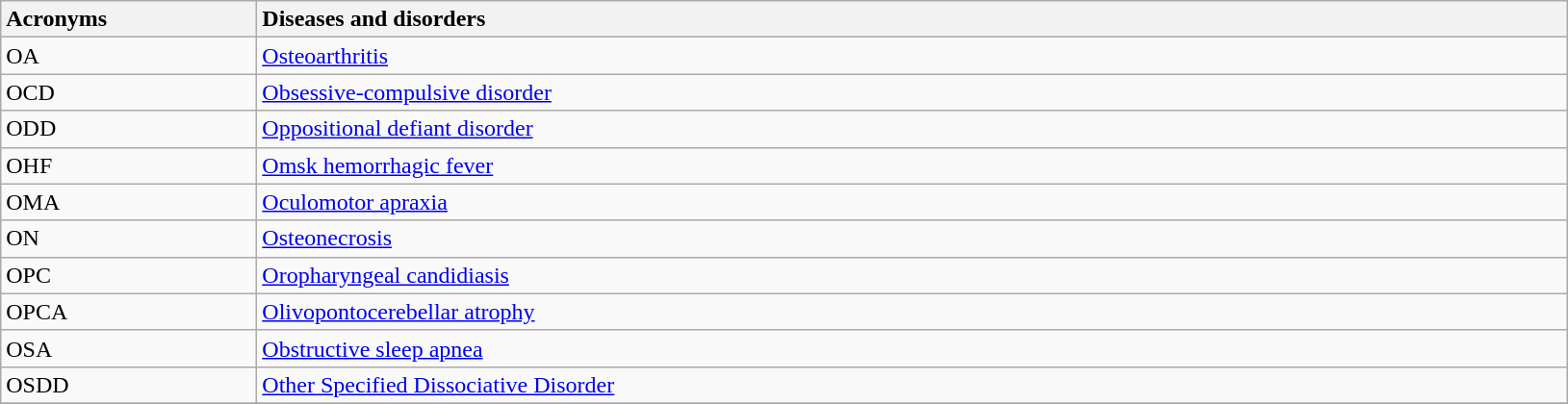<table class="wikitable sortable">
<tr>
<th width=170px style=text-align:left>Acronyms</th>
<th width=900px style=text-align:left>Diseases and disorders</th>
</tr>
<tr>
<td>OA</td>
<td><a href='#'>Osteoarthritis</a></td>
</tr>
<tr>
<td>OCD</td>
<td><a href='#'>Obsessive-compulsive disorder</a></td>
</tr>
<tr>
<td>ODD</td>
<td><a href='#'>Oppositional defiant disorder</a></td>
</tr>
<tr>
<td>OHF</td>
<td><a href='#'>Omsk hemorrhagic fever</a></td>
</tr>
<tr>
<td>OMA</td>
<td><a href='#'>Oculomotor apraxia</a></td>
</tr>
<tr>
<td>ON</td>
<td><a href='#'>Osteonecrosis</a></td>
</tr>
<tr>
<td>OPC</td>
<td><a href='#'>Oropharyngeal candidiasis</a></td>
</tr>
<tr>
<td>OPCA</td>
<td><a href='#'>Olivopontocerebellar atrophy</a></td>
</tr>
<tr>
<td>OSA</td>
<td><a href='#'>Obstructive sleep apnea</a></td>
</tr>
<tr>
<td>OSDD</td>
<td><a href='#'>Other Specified Dissociative Disorder</a></td>
</tr>
<tr>
</tr>
</table>
